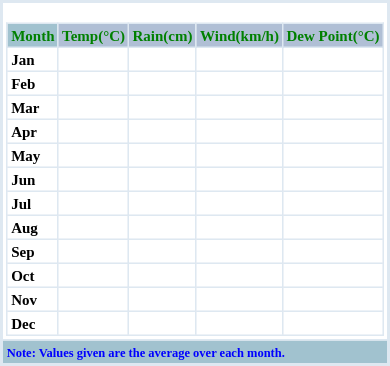<table cellpadding="2" cellspacing="0" border="1" align="right" style="border-collapse: collapse; border: 2px #DEE8F1 solid; font-weight: bold; font-size: x-small; font-family: Times New Roman">
<tr>
<td><br><table cellpadding="2" cellspacing="0"  border="1" style="border-collapse: collapse; border: 1px #DEE8F1 solid; font-weight: bold; font-size: x-small; font-family: Times New Roman">
<tr>
<th style="background-color:#A1C2CF; color:green">Month</th>
<th style="background-color:#B0BFD5; color:green">Temp(°C)</th>
<th style="background-color:#B0BFD5; color:green">Rain(cm)</th>
<th style="background-color:#B0BFD5; color:green">Wind(km/h)</th>
<th style="background-color:#B0BFD5; color:green">Dew Point(°C)</th>
</tr>
<tr --->
<td>Jan</td>
<td></td>
<td></td>
<td></td>
<td></td>
</tr>
<tr --->
<td>Feb</td>
<td></td>
<td></td>
<td></td>
<td></td>
</tr>
<tr --->
<td>Mar</td>
<td></td>
<td></td>
<td></td>
<td></td>
</tr>
<tr --->
<td>Apr</td>
<td></td>
<td></td>
<td></td>
<td></td>
</tr>
<tr --->
<td>May</td>
<td></td>
<td></td>
<td></td>
<td></td>
</tr>
<tr --->
<td>Jun</td>
<td></td>
<td></td>
<td></td>
<td></td>
</tr>
<tr --->
<td>Jul</td>
<td></td>
<td></td>
<td></td>
<td></td>
</tr>
<tr --->
<td>Aug</td>
<td></td>
<td></td>
<td></td>
<td></td>
</tr>
<tr --->
<td>Sep</td>
<td></td>
<td></td>
<td></td>
<td></td>
</tr>
<tr --->
<td>Oct</td>
<td></td>
<td></td>
<td></td>
<td></td>
</tr>
<tr --->
<td>Nov</td>
<td></td>
<td></td>
<td></td>
<td></td>
</tr>
<tr --->
<td>Dec</td>
<td></td>
<td></td>
<td></td>
<td></td>
</tr>
</table>
</td>
</tr>
<tr>
<td style="background-color:#A1C2CF; color:blue"><div><small>Note: Values given are the average over each month.</small> </div></td>
</tr>
</table>
